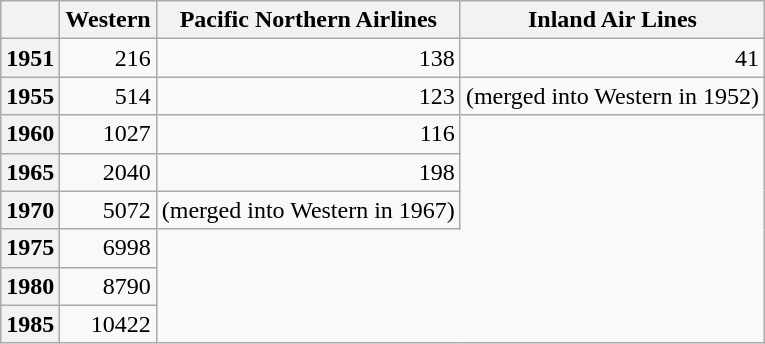<table class="wikitable">
<tr>
<th></th>
<th>Western</th>
<th>Pacific Northern Airlines</th>
<th>Inland Air Lines</th>
</tr>
<tr align="right">
<th scope="row">1951</th>
<td>216</td>
<td>138</td>
<td>41</td>
</tr>
<tr align="right">
<th scope="row">1955</th>
<td>514</td>
<td>123</td>
<td>(merged into Western in 1952)</td>
</tr>
<tr align="right">
<th scope="row">1960</th>
<td>1027</td>
<td>116</td>
</tr>
<tr align="right">
<th scope="row">1965</th>
<td>2040</td>
<td>198</td>
</tr>
<tr align="right">
<th scope="row">1970</th>
<td>5072</td>
<td>(merged into Western in 1967)</td>
</tr>
<tr align="right">
<th scope="row">1975</th>
<td>6998</td>
</tr>
<tr align="right">
<th scope="row">1980</th>
<td>8790</td>
</tr>
<tr align="right">
<th scope="row">1985</th>
<td>10422</td>
</tr>
</table>
